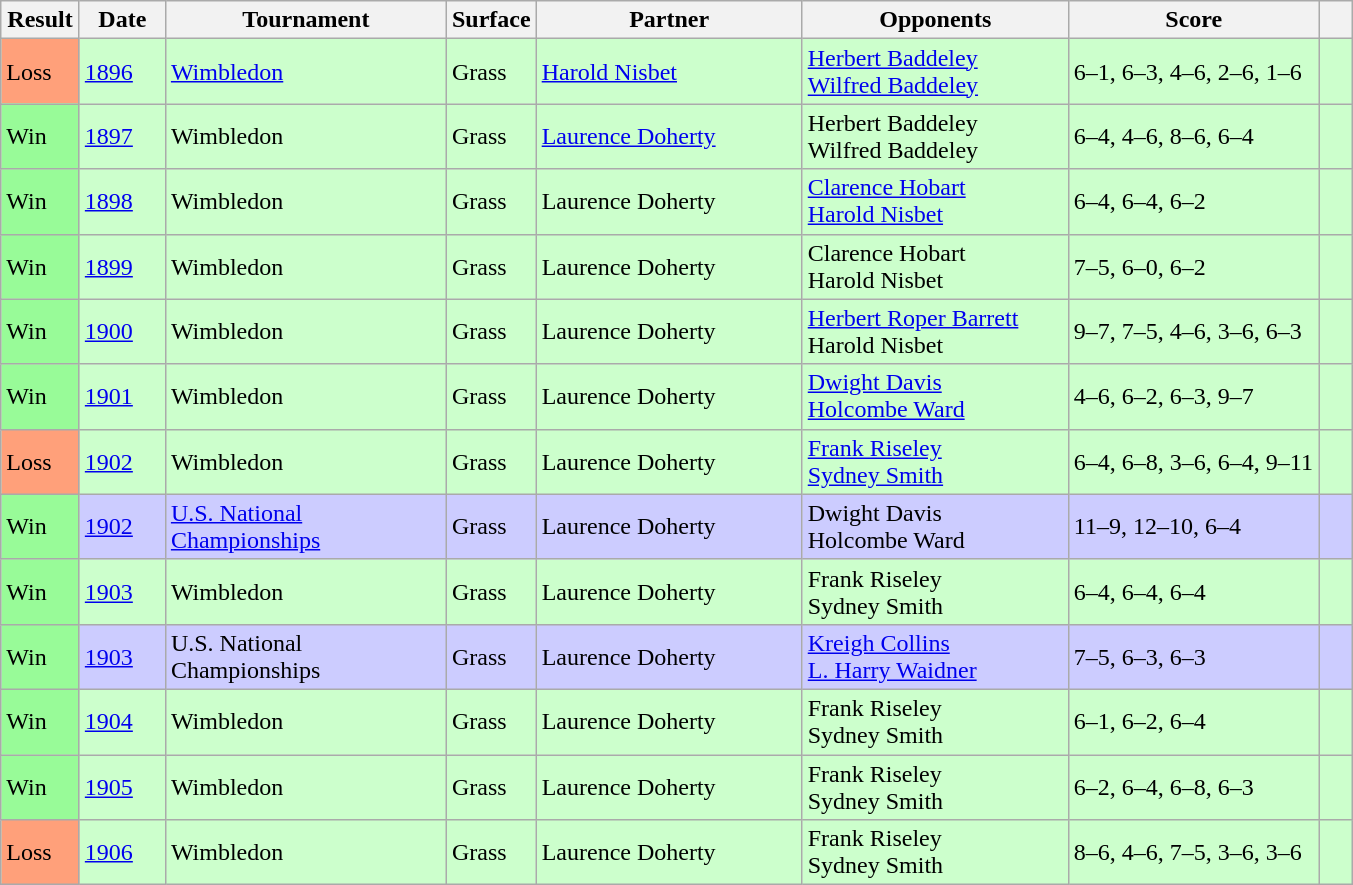<table class="sortable wikitable">
<tr>
<th style="width:45px">Result</th>
<th style="width:50px">Date</th>
<th style="width:180px">Tournament</th>
<th style="width:50px">Surface</th>
<th style="width:170px">Partner</th>
<th style="width:170px">Opponents</th>
<th style="width:160px" class="unsortable">Score</th>
<th width=15 class="unsortable"></th>
</tr>
<tr style="background:#cfc;">
<td style="background:#ffa07a;">Loss</td>
<td><a href='#'>1896</a></td>
<td><a href='#'>Wimbledon</a></td>
<td>Grass</td>
<td> <a href='#'>Harold Nisbet</a></td>
<td> <a href='#'>Herbert Baddeley</a><br> <a href='#'>Wilfred Baddeley</a></td>
<td>6–1, 6–3, 4–6, 2–6, 1–6</td>
<td></td>
</tr>
<tr style="background:#cfc;">
<td style="background:#98fb98;">Win</td>
<td><a href='#'>1897</a></td>
<td>Wimbledon</td>
<td>Grass</td>
<td> <a href='#'>Laurence Doherty</a></td>
<td> Herbert Baddeley<br> Wilfred Baddeley</td>
<td>6–4, 4–6, 8–6, 6–4</td>
<td></td>
</tr>
<tr style="background:#cfc;">
<td style="background:#98fb98;">Win</td>
<td><a href='#'>1898</a></td>
<td>Wimbledon</td>
<td>Grass</td>
<td> Laurence Doherty</td>
<td> <a href='#'>Clarence Hobart</a><br> <a href='#'>Harold Nisbet</a></td>
<td>6–4, 6–4, 6–2</td>
<td></td>
</tr>
<tr style="background:#cfc;">
<td style="background:#98fb98;">Win</td>
<td><a href='#'>1899</a></td>
<td>Wimbledon</td>
<td>Grass</td>
<td> Laurence Doherty</td>
<td> Clarence Hobart<br> Harold Nisbet</td>
<td>7–5, 6–0, 6–2</td>
<td></td>
</tr>
<tr style="background:#cfc;">
<td style="background:#98fb98;">Win</td>
<td><a href='#'>1900</a></td>
<td>Wimbledon</td>
<td>Grass</td>
<td> Laurence Doherty</td>
<td> <a href='#'>Herbert Roper Barrett</a><br> Harold Nisbet</td>
<td>9–7, 7–5, 4–6, 3–6, 6–3</td>
<td></td>
</tr>
<tr style="background:#cfc;">
<td style="background:#98fb98;">Win</td>
<td><a href='#'>1901</a></td>
<td>Wimbledon</td>
<td>Grass</td>
<td> Laurence Doherty</td>
<td> <a href='#'>Dwight Davis</a><br> <a href='#'>Holcombe Ward</a></td>
<td>4–6, 6–2, 6–3, 9–7</td>
<td></td>
</tr>
<tr style="background:#cfc;">
<td style="background:#ffa07a;">Loss</td>
<td><a href='#'>1902</a></td>
<td>Wimbledon</td>
<td>Grass</td>
<td> Laurence Doherty</td>
<td> <a href='#'>Frank Riseley</a><br> <a href='#'>Sydney Smith</a></td>
<td>6–4, 6–8, 3–6, 6–4, 9–11</td>
<td></td>
</tr>
<tr style="background:#ccf;">
<td style="background:#98fb98;">Win</td>
<td><a href='#'>1902</a></td>
<td><a href='#'>U.S. National Championships</a></td>
<td>Grass</td>
<td> Laurence Doherty</td>
<td> Dwight Davis<br> Holcombe Ward</td>
<td>11–9, 12–10, 6–4</td>
<td></td>
</tr>
<tr style="background:#cfc;">
<td style="background:#98fb98;">Win</td>
<td><a href='#'>1903</a></td>
<td>Wimbledon</td>
<td>Grass</td>
<td> Laurence Doherty</td>
<td> Frank Riseley<br> Sydney Smith</td>
<td>6–4, 6–4, 6–4</td>
<td></td>
</tr>
<tr style="background:#ccf;">
<td style="background:#98fb98;">Win</td>
<td><a href='#'>1903</a></td>
<td>U.S. National Championships</td>
<td>Grass</td>
<td> Laurence Doherty</td>
<td> <a href='#'>Kreigh Collins</a><br> <a href='#'>L. Harry Waidner</a></td>
<td>7–5, 6–3, 6–3</td>
<td></td>
</tr>
<tr style="background:#cfc;">
<td style="background:#98fb98;">Win</td>
<td><a href='#'>1904</a></td>
<td>Wimbledon</td>
<td>Grass</td>
<td> Laurence Doherty</td>
<td> Frank Riseley<br> Sydney Smith</td>
<td>6–1, 6–2, 6–4</td>
<td></td>
</tr>
<tr style="background:#cfc;">
<td style="background:#98fb98;">Win</td>
<td><a href='#'>1905</a></td>
<td>Wimbledon</td>
<td>Grass</td>
<td> Laurence Doherty</td>
<td> Frank Riseley<br> Sydney Smith</td>
<td>6–2, 6–4, 6–8, 6–3</td>
<td></td>
</tr>
<tr style="background:#cfc;">
<td style="background:#ffa07a;">Loss</td>
<td><a href='#'>1906</a></td>
<td>Wimbledon</td>
<td>Grass</td>
<td> Laurence Doherty</td>
<td> Frank Riseley<br> Sydney Smith</td>
<td>8–6, 4–6, 7–5, 3–6, 3–6</td>
<td></td>
</tr>
</table>
